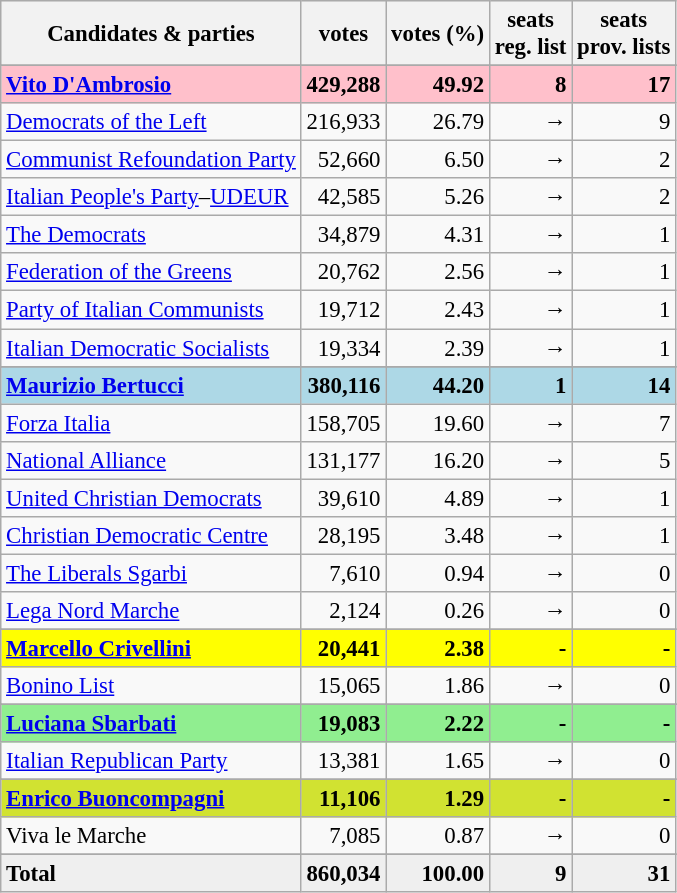<table class="wikitable" style="font-size:95%">
<tr bgcolor="EFEFEF">
<th>Candidates & parties</th>
<th>votes</th>
<th>votes (%)</th>
<th>seats<br>reg. list</th>
<th>seats<br>prov. lists</th>
</tr>
<tr>
</tr>
<tr bgcolor="pink">
<td><strong><a href='#'>Vito D'Ambrosio</a></strong></td>
<td align=right><strong>429,288</strong></td>
<td align=right><strong>49.92</strong></td>
<td align=right><strong>8</strong></td>
<td align=right><strong>17</strong></td>
</tr>
<tr>
<td><a href='#'>Democrats of the Left</a></td>
<td align=right>216,933</td>
<td align=right>26.79</td>
<td align=right>→</td>
<td align=right>9</td>
</tr>
<tr>
<td><a href='#'>Communist Refoundation Party</a></td>
<td align=right>52,660</td>
<td align=right>6.50</td>
<td align=right>→</td>
<td align=right>2</td>
</tr>
<tr>
<td><a href='#'>Italian People's Party</a>–<a href='#'>UDEUR</a></td>
<td align=right>42,585</td>
<td align=right>5.26</td>
<td align=right>→</td>
<td align=right>2</td>
</tr>
<tr>
<td><a href='#'>The Democrats</a></td>
<td align=right>34,879</td>
<td align=right>4.31</td>
<td align=right>→</td>
<td align=right>1</td>
</tr>
<tr>
<td><a href='#'>Federation of the Greens</a></td>
<td align=right>20,762</td>
<td align=right>2.56</td>
<td align=right>→</td>
<td align=right>1</td>
</tr>
<tr>
<td><a href='#'>Party of Italian Communists</a></td>
<td align=right>19,712</td>
<td align=right>2.43</td>
<td align=right>→</td>
<td align=right>1</td>
</tr>
<tr>
<td><a href='#'>Italian Democratic Socialists</a></td>
<td align=right>19,334</td>
<td align=right>2.39</td>
<td align=right>→</td>
<td align=right>1</td>
</tr>
<tr>
</tr>
<tr bgcolor="lightblue">
<td><strong><a href='#'>Maurizio Bertucci</a></strong></td>
<td align=right><strong>380,116</strong></td>
<td align=right><strong>44.20</strong></td>
<td align=right><strong>1</strong></td>
<td align=right><strong>14</strong></td>
</tr>
<tr>
<td><a href='#'>Forza Italia</a></td>
<td align=right>158,705</td>
<td align=right>19.60</td>
<td align=right>→</td>
<td align=right>7</td>
</tr>
<tr>
<td><a href='#'>National Alliance</a></td>
<td align=right>131,177</td>
<td align=right>16.20</td>
<td align=right>→</td>
<td align=right>5</td>
</tr>
<tr>
<td><a href='#'>United Christian Democrats</a></td>
<td align=right>39,610</td>
<td align=right>4.89</td>
<td align=right>→</td>
<td align=right>1</td>
</tr>
<tr>
<td><a href='#'>Christian Democratic Centre</a></td>
<td align=right>28,195</td>
<td align=right>3.48</td>
<td align=right>→</td>
<td align=right>1</td>
</tr>
<tr>
<td><a href='#'>The Liberals Sgarbi</a></td>
<td align=right>7,610</td>
<td align=right>0.94</td>
<td align=right>→</td>
<td align=right>0</td>
</tr>
<tr>
<td><a href='#'>Lega Nord Marche</a></td>
<td align=right>2,124</td>
<td align=right>0.26</td>
<td align=right>→</td>
<td align=right>0</td>
</tr>
<tr>
</tr>
<tr bgcolor="yellow">
<td><strong><a href='#'>Marcello Crivellini</a></strong></td>
<td align=right><strong>20,441</strong></td>
<td align=right><strong>2.38</strong></td>
<td align=right><strong>-</strong></td>
<td align=right><strong>-</strong></td>
</tr>
<tr>
<td><a href='#'>Bonino List</a></td>
<td align=right>15,065</td>
<td align=right>1.86</td>
<td align=right>→</td>
<td align=right>0</td>
</tr>
<tr>
</tr>
<tr bgcolor="lightgreen">
<td><strong><a href='#'>Luciana Sbarbati</a></strong></td>
<td align=right><strong>19,083</strong></td>
<td align=right><strong>2.22</strong></td>
<td align=right><strong>-</strong></td>
<td align=right><strong>-</strong></td>
</tr>
<tr>
<td><a href='#'>Italian Republican Party</a></td>
<td align=right>13,381</td>
<td align=right>1.65</td>
<td align=right>→</td>
<td align=right>0</td>
</tr>
<tr>
</tr>
<tr bgcolor="#D1E231">
<td><strong><a href='#'>Enrico Buoncompagni</a></strong></td>
<td align=right><strong>11,106</strong></td>
<td align=right><strong>1.29</strong></td>
<td align=right><strong>-</strong></td>
<td align=right><strong>-</strong></td>
</tr>
<tr>
<td>Viva le Marche</td>
<td align=right>7,085</td>
<td align=right>0.87</td>
<td align=right>→</td>
<td align=right>0</td>
</tr>
<tr>
</tr>
<tr bgcolor="EFEFEF">
<td><strong>Total</strong></td>
<td align=right><strong>860,034</strong></td>
<td align=right><strong>100.00</strong></td>
<td align=right><strong>9</strong></td>
<td align=right><strong>31</strong></td>
</tr>
</table>
